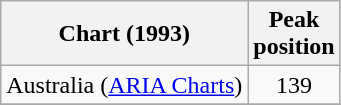<table class="wikitable plainrowheaders sortable" border="1">
<tr>
<th scope="col">Chart (1993)</th>
<th scope="col">Peak<br>position</th>
</tr>
<tr>
<td>Australia (<a href='#'>ARIA Charts</a>)</td>
<td align="center">139</td>
</tr>
<tr>
</tr>
</table>
